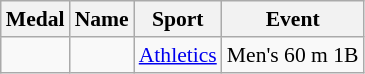<table class="wikitable sortable" style="font-size: 90%;">
<tr>
<th>Medal</th>
<th>Name</th>
<th>Sport</th>
<th>Event</th>
</tr>
<tr>
<td></td>
<td></td>
<td><a href='#'>Athletics</a></td>
<td>Men's 60 m 1B</td>
</tr>
</table>
